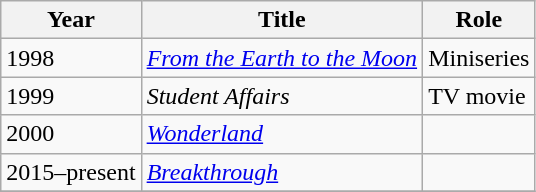<table class="wikitable">
<tr>
<th>Year</th>
<th>Title</th>
<th>Role</th>
</tr>
<tr>
<td>1998</td>
<td><em><a href='#'>From the Earth to the Moon</a></em></td>
<td>Miniseries</td>
</tr>
<tr>
<td>1999</td>
<td><em>Student Affairs</em></td>
<td>TV movie</td>
</tr>
<tr>
<td>2000</td>
<td><em><a href='#'>Wonderland</a></em></td>
<td></td>
</tr>
<tr>
<td>2015–present</td>
<td><em><a href='#'>Breakthrough</a></em></td>
<td></td>
</tr>
<tr>
</tr>
</table>
